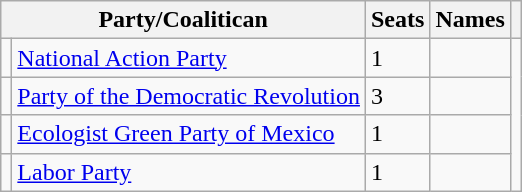<table class="wikitable">
<tr>
<th colspan="2"><strong>Party/Coalitican</strong></th>
<th>Seats</th>
<th>Names</th>
<th></th>
</tr>
<tr>
<td></td>
<td><a href='#'>National Action Party</a></td>
<td>1</td>
<td></td>
</tr>
<tr>
<td></td>
<td><a href='#'>Party of the Democratic Revolution</a></td>
<td>3</td>
<td></td>
</tr>
<tr>
<td></td>
<td><a href='#'>Ecologist Green Party of Mexico</a></td>
<td>1</td>
<td></td>
</tr>
<tr>
<td></td>
<td><a href='#'>Labor Party</a></td>
<td>1</td>
<td></td>
</tr>
</table>
